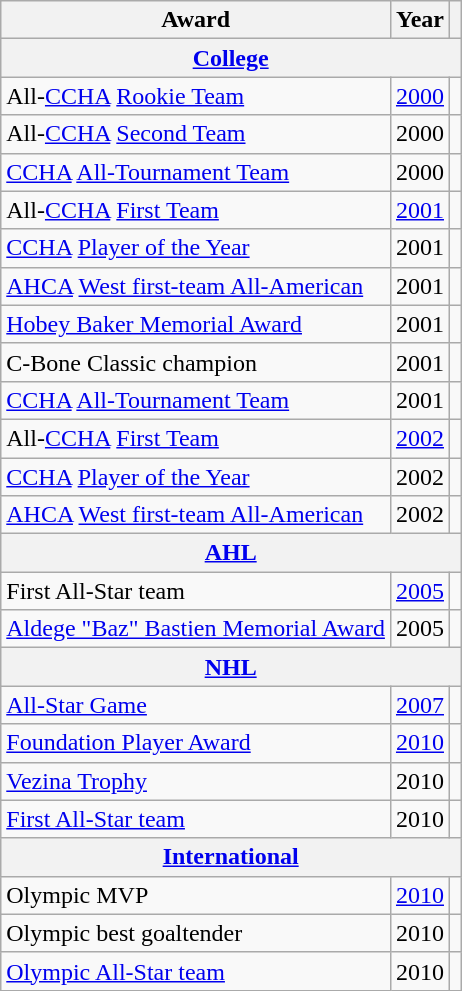<table class="wikitable">
<tr>
<th>Award</th>
<th>Year</th>
<th></th>
</tr>
<tr>
<th colspan="3"><a href='#'>College</a></th>
</tr>
<tr>
<td>All-<a href='#'>CCHA</a> <a href='#'>Rookie Team</a></td>
<td><a href='#'>2000</a></td>
<td></td>
</tr>
<tr>
<td>All-<a href='#'>CCHA</a> <a href='#'>Second Team</a></td>
<td>2000</td>
<td></td>
</tr>
<tr>
<td><a href='#'>CCHA</a> <a href='#'>All-Tournament Team</a></td>
<td>2000</td>
<td></td>
</tr>
<tr>
<td>All-<a href='#'>CCHA</a> <a href='#'>First Team</a></td>
<td><a href='#'>2001</a></td>
<td></td>
</tr>
<tr>
<td><a href='#'>CCHA</a> <a href='#'>Player of the Year</a></td>
<td>2001</td>
<td></td>
</tr>
<tr>
<td><a href='#'>AHCA</a> <a href='#'>West first-team All-American</a></td>
<td>2001</td>
<td></td>
</tr>
<tr>
<td><a href='#'>Hobey Baker Memorial Award</a></td>
<td>2001</td>
<td></td>
</tr>
<tr>
<td>C-Bone Classic champion</td>
<td>2001</td>
<td></td>
</tr>
<tr>
<td><a href='#'>CCHA</a> <a href='#'>All-Tournament Team</a></td>
<td>2001</td>
<td></td>
</tr>
<tr>
<td>All-<a href='#'>CCHA</a> <a href='#'>First Team</a></td>
<td><a href='#'>2002</a></td>
<td></td>
</tr>
<tr>
<td><a href='#'>CCHA</a> <a href='#'>Player of the Year</a></td>
<td>2002</td>
<td></td>
</tr>
<tr>
<td><a href='#'>AHCA</a> <a href='#'>West first-team All-American</a></td>
<td>2002</td>
<td></td>
</tr>
<tr>
<th colspan="3"><a href='#'>AHL</a></th>
</tr>
<tr>
<td>First All-Star team</td>
<td><a href='#'>2005</a></td>
<td></td>
</tr>
<tr>
<td><a href='#'>Aldege "Baz" Bastien Memorial Award</a></td>
<td>2005</td>
<td></td>
</tr>
<tr>
<th colspan="3"><a href='#'>NHL</a></th>
</tr>
<tr>
<td><a href='#'>All-Star Game</a></td>
<td><a href='#'>2007</a></td>
<td></td>
</tr>
<tr>
<td><a href='#'>Foundation Player Award</a></td>
<td><a href='#'>2010</a></td>
<td></td>
</tr>
<tr>
<td><a href='#'>Vezina Trophy</a></td>
<td>2010</td>
<td></td>
</tr>
<tr>
<td><a href='#'>First All-Star team</a></td>
<td>2010</td>
<td></td>
</tr>
<tr>
<th colspan="3"><a href='#'>International</a></th>
</tr>
<tr>
<td>Olympic MVP</td>
<td><a href='#'>2010</a></td>
<td></td>
</tr>
<tr>
<td>Olympic best goaltender</td>
<td>2010</td>
<td></td>
</tr>
<tr>
<td><a href='#'>Olympic All-Star team</a></td>
<td>2010</td>
<td></td>
</tr>
</table>
